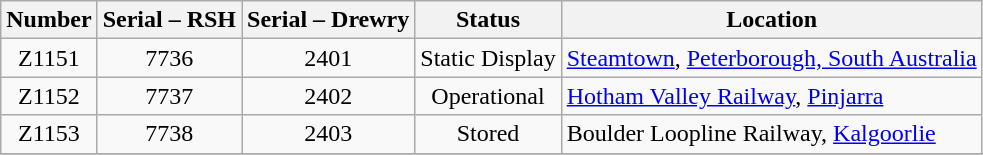<table class="wikitable">
<tr>
<th>Number</th>
<th>Serial – RSH</th>
<th>Serial – Drewry</th>
<th>Status</th>
<th>Location</th>
</tr>
<tr>
<td align=center>Z1151</td>
<td align=center>7736</td>
<td align=center>2401</td>
<td align=center>Static Display</td>
<td><a href='#'>Steamtown</a>, <a href='#'>Peterborough, South Australia</a></td>
</tr>
<tr>
<td align=center>Z1152</td>
<td align=center>7737</td>
<td align=center>2402</td>
<td align=center>Operational</td>
<td><a href='#'>Hotham Valley Railway</a>, <a href='#'>Pinjarra</a></td>
</tr>
<tr>
<td align=center>Z1153</td>
<td align=center>7738</td>
<td align=center>2403</td>
<td align=center>Stored</td>
<td>Boulder Loopline Railway, <a href='#'>Kalgoorlie</a></td>
</tr>
<tr>
</tr>
</table>
